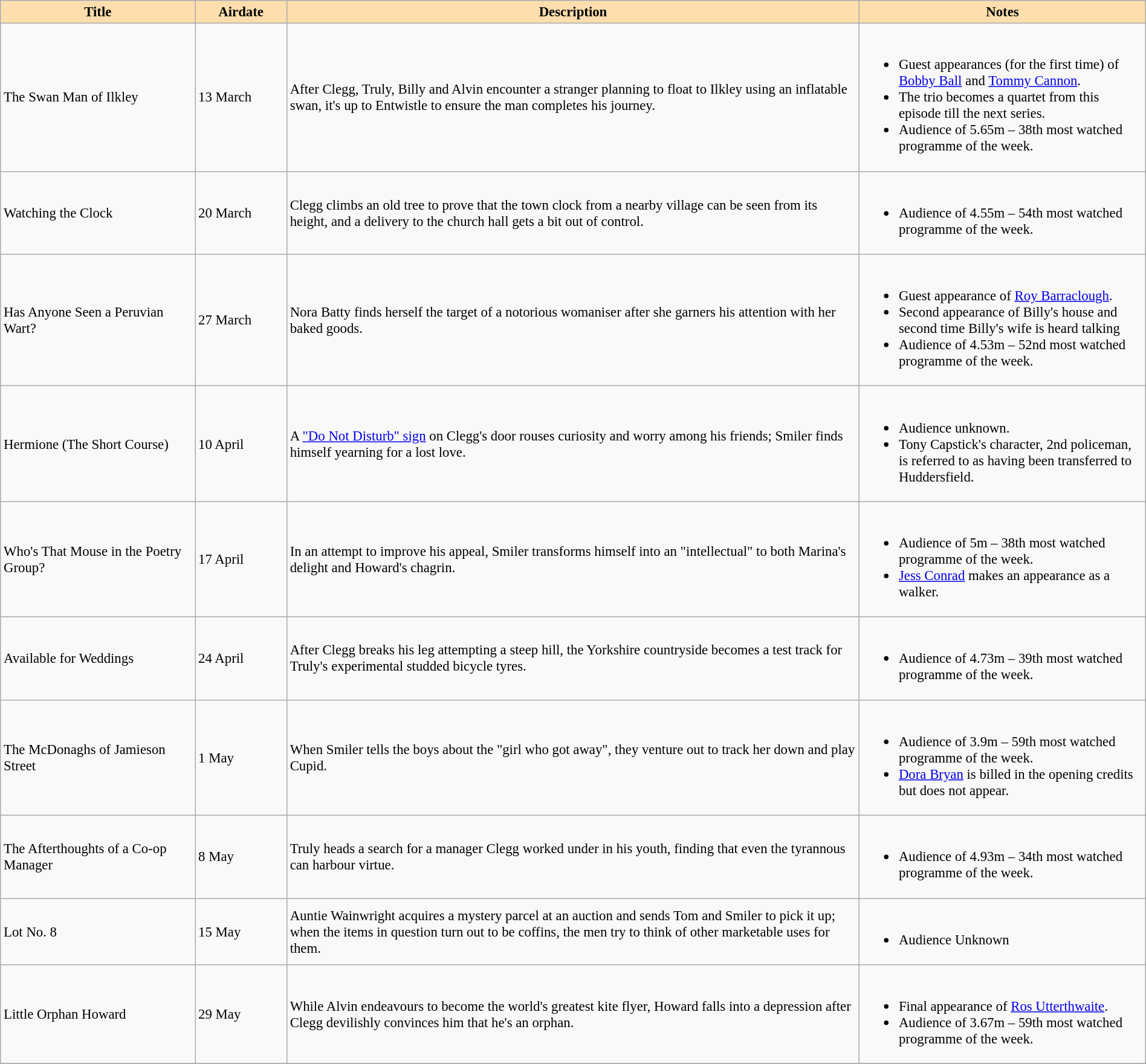<table class="wikitable" width=100% border=1 style="font-size: 95%">
<tr>
<th style="background:#ffdead" width=17%>Title</th>
<th style="background:#ffdead" width=8%>Airdate</th>
<th style="background:#ffdead" width=50%>Description</th>
<th style="background:#ffdead" width=25%>Notes</th>
</tr>
<tr>
<td>The Swan Man of Ilkley</td>
<td>13 March</td>
<td>After Clegg, Truly, Billy and Alvin encounter a stranger planning to float to Ilkley using an inflatable swan, it's up to Entwistle to ensure the man completes his journey.</td>
<td><br><ul><li>Guest appearances (for the first time) of <a href='#'>Bobby Ball</a> and <a href='#'>Tommy Cannon</a>.</li><li>The trio becomes a quartet from this episode till the next series.</li><li>Audience of 5.65m – 38th most watched programme of the week.</li></ul></td>
</tr>
<tr>
<td>Watching the Clock</td>
<td>20 March</td>
<td>Clegg climbs an old tree to prove that the town clock from a nearby village can be seen from its height, and a delivery to the church hall gets a bit out of control.</td>
<td><br><ul><li>Audience of 4.55m – 54th most watched programme of the week.</li></ul></td>
</tr>
<tr>
<td>Has Anyone Seen a Peruvian Wart?</td>
<td>27 March</td>
<td>Nora Batty finds herself the target of a notorious womaniser after she garners his attention with her baked goods.</td>
<td><br><ul><li>Guest appearance of <a href='#'>Roy Barraclough</a>.</li><li>Second appearance of Billy's house and second time Billy's wife is heard talking</li><li>Audience of 4.53m – 52nd most watched programme of the week.</li></ul></td>
</tr>
<tr>
<td>Hermione (The Short Course)</td>
<td>10 April</td>
<td>A <a href='#'>"Do Not Disturb" sign</a> on Clegg's door rouses curiosity and worry among his friends; Smiler finds himself yearning for a lost love.</td>
<td><br><ul><li>Audience unknown.</li><li>Tony Capstick's character, 2nd policeman, is referred to as having been transferred to Huddersfield.</li></ul></td>
</tr>
<tr>
<td>Who's That Mouse in the Poetry Group?</td>
<td>17 April</td>
<td>In an attempt to improve his appeal, Smiler transforms himself into an "intellectual" to both Marina's delight and Howard's chagrin.</td>
<td><br><ul><li>Audience of 5m – 38th most watched programme of the week.</li><li><a href='#'>Jess Conrad</a> makes an appearance as a walker.</li></ul></td>
</tr>
<tr>
<td>Available for Weddings</td>
<td>24 April</td>
<td>After Clegg breaks his leg attempting a steep hill, the Yorkshire countryside becomes a test track for Truly's experimental studded bicycle tyres.</td>
<td><br><ul><li>Audience of 4.73m – 39th most watched programme of the week.</li></ul></td>
</tr>
<tr>
<td>The McDonaghs of Jamieson Street</td>
<td>1 May</td>
<td>When Smiler tells the boys about the "girl who got away", they venture out to track her down and play Cupid.</td>
<td><br><ul><li>Audience of 3.9m – 59th most watched programme of the week.</li><li><a href='#'>Dora Bryan</a> is billed in the opening credits but does not appear.</li></ul></td>
</tr>
<tr>
<td>The Afterthoughts of a Co-op Manager</td>
<td>8 May</td>
<td>Truly heads a search for a manager Clegg worked under in his youth, finding that even the tyrannous can harbour virtue.</td>
<td><br><ul><li>Audience of 4.93m – 34th most watched programme of the week.</li></ul></td>
</tr>
<tr>
<td>Lot No. 8</td>
<td>15 May</td>
<td>Auntie Wainwright acquires a mystery parcel at an auction and sends Tom and Smiler to pick it up; when the items in question turn out to be coffins, the men try to think of other marketable uses for them.</td>
<td><br><ul><li>Audience Unknown</li></ul></td>
</tr>
<tr>
<td>Little Orphan Howard</td>
<td>29 May</td>
<td>While Alvin endeavours to become the world's greatest kite flyer, Howard falls into a depression after Clegg devilishly convinces him that he's an orphan.</td>
<td><br><ul><li>Final appearance of <a href='#'>Ros Utterthwaite</a>.</li><li>Audience of 3.67m – 59th most watched programme of the week.</li></ul></td>
</tr>
<tr>
</tr>
</table>
